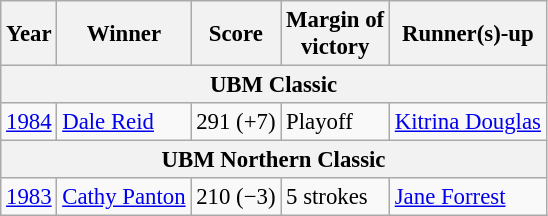<table class=wikitable style="font-size:95%">
<tr>
<th>Year</th>
<th>Winner</th>
<th>Score</th>
<th>Margin of<br>victory</th>
<th>Runner(s)-up</th>
</tr>
<tr>
<th Colspan=5>UBM Classic</th>
</tr>
<tr>
<td><a href='#'>1984</a></td>
<td> <a href='#'>Dale Reid</a></td>
<td>291 (+7)</td>
<td>Playoff</td>
<td> <a href='#'>Kitrina Douglas</a></td>
</tr>
<tr>
<th Colspan=5>UBM Northern Classic</th>
</tr>
<tr>
<td><a href='#'>1983</a></td>
<td> <a href='#'>Cathy Panton</a></td>
<td>210 (−3)</td>
<td>5 strokes</td>
<td> <a href='#'>Jane Forrest</a></td>
</tr>
</table>
